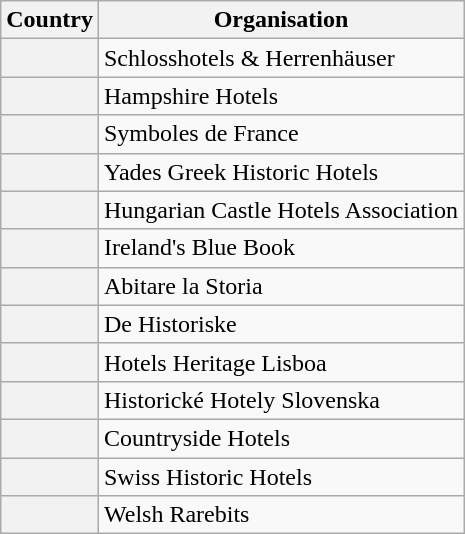<table class="wikitable">
<tr>
<th>Country</th>
<th>Organisation</th>
</tr>
<tr>
<th style="text-align:left"></th>
<td>Schlosshotels & Herrenhäuser</td>
</tr>
<tr>
<th style="text-align:left"></th>
<td>Hampshire Hotels</td>
</tr>
<tr>
<th style="text-align:left"></th>
<td>Symboles de France</td>
</tr>
<tr>
<th style="text-align:left"></th>
<td>Yades Greek Historic Hotels</td>
</tr>
<tr>
<th style="text-align:left"></th>
<td>Hungarian Castle Hotels Association</td>
</tr>
<tr>
<th style="text-align:left"></th>
<td>Ireland's Blue Book</td>
</tr>
<tr>
<th style="text-align:left"></th>
<td>Abitare la Storia</td>
</tr>
<tr>
<th style="text-align:left"></th>
<td>De Historiske</td>
</tr>
<tr>
<th style="text-align:left"></th>
<td>Hotels Heritage Lisboa</td>
</tr>
<tr>
<th style="text-align:left"></th>
<td>Historické Hotely Slovenska</td>
</tr>
<tr>
<th style="text-align:left"></th>
<td>Countryside Hotels</td>
</tr>
<tr>
<th style="text-align:left"></th>
<td>Swiss Historic Hotels</td>
</tr>
<tr>
<th style="text-align:left"></th>
<td>Welsh Rarebits</td>
</tr>
</table>
